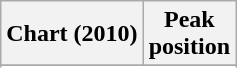<table class="wikitable sortable plainrowheaders" style="text-align:center;">
<tr>
<th scope="col">Chart (2010)</th>
<th scope="col">Peak<br>position</th>
</tr>
<tr>
</tr>
<tr>
</tr>
</table>
